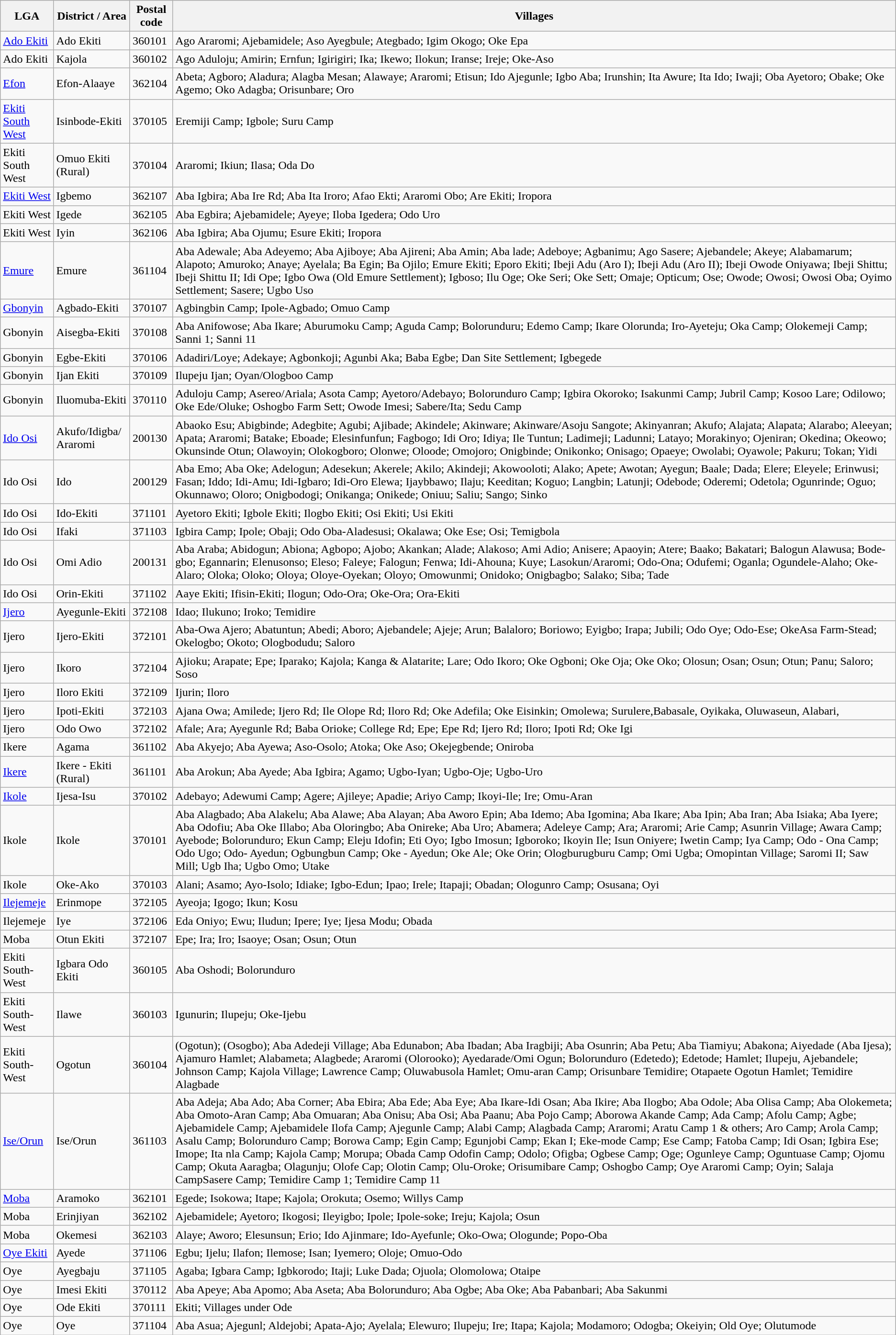<table class="wikitable sortable">
<tr>
<th>LGA</th>
<th>District / Area</th>
<th>Postal code</th>
<th>Villages</th>
</tr>
<tr>
<td><a href='#'>Ado Ekiti</a></td>
<td>Ado Ekiti</td>
<td>360101</td>
<td>Ago Araromi; Ajebamidele; Aso Ayegbule; Ategbado; Igim Okogo; Oke Epa</td>
</tr>
<tr>
<td>Ado Ekiti</td>
<td>Kajola</td>
<td>360102</td>
<td>Ago Aduloju; Amirin; Ernfun; Igirigiri; Ika; Ikewo; Ilokun; Iranse; Ireje; Oke-Aso</td>
</tr>
<tr>
<td><a href='#'>Efon</a></td>
<td>Efon-Alaaye</td>
<td>362104</td>
<td>Abeta; Agboro; Aladura; Alagba Mesan; Alawaye; Araromi; Etisun; Ido Ajegunle; Igbo Aba; Irunshin; Ita Awure; Ita Ido; Iwaji; Oba Ayetoro; Obake; Oke Agemo; Oko Adagba; Orisunbare; Oro</td>
</tr>
<tr>
<td><a href='#'>Ekiti South West</a></td>
<td>Isinbode-Ekiti</td>
<td>370105</td>
<td>Eremiji Camp; Igbole; Suru Camp</td>
</tr>
<tr>
<td>Ekiti South West</td>
<td>Omuo Ekiti (Rural)</td>
<td>370104</td>
<td>Araromi; Ikiun; Ilasa; Oda Do</td>
</tr>
<tr>
<td><a href='#'>Ekiti West</a></td>
<td>Igbemo</td>
<td>362107</td>
<td>Aba Igbira; Aba Ire Rd; Aba Ita Iroro; Afao Ekti; Araromi Obo; Are Ekiti; Iropora</td>
</tr>
<tr>
<td>Ekiti West</td>
<td>Igede</td>
<td>362105</td>
<td>Aba Egbira; Ajebamidele; Ayeye; Iloba Igedera; Odo Uro</td>
</tr>
<tr>
<td>Ekiti West</td>
<td>Iyin</td>
<td>362106</td>
<td>Aba Igbira; Aba Ojumu; Esure Ekiti; Iropora</td>
</tr>
<tr>
<td><a href='#'>Emure</a></td>
<td>Emure</td>
<td>361104</td>
<td>Aba Adewale; Aba Adeyemo; Aba Ajiboye; Aba Ajireni; Aba Amin; Aba lade; Adeboye; Agbanimu; Ago Sasere; Ajebandele; Akeye; Alabamarum; Alapoto; Amuroko; Anaye; Ayelala; Ba Egin; Ba Ojilo; Emure Ekiti; Eporo Ekiti; Ibeji Adu (Aro I); Ibeji Adu (Aro II); Ibeji Owode Oniyawa; Ibeji Shittu; Ibeji Shittu II; Idi Ope; Igbo Owa (Old Emure Settlement); Igboso; Ilu Oge; Oke Seri; Oke Sett; Omaje; Opticum; Ose; Owode; Owosi; Owosi Oba; Oyimo Settlement; Sasere; Ugbo Uso</td>
</tr>
<tr>
<td><a href='#'>Gbonyin</a></td>
<td>Agbado-Ekiti</td>
<td>370107</td>
<td>Agbingbin Camp; Ipole-Agbado; Omuo Camp</td>
</tr>
<tr>
<td>Gbonyin</td>
<td>Aisegba-Ekiti</td>
<td>370108</td>
<td>Aba Anifowose; Aba Ikare; Aburumoku Camp; Aguda Camp; Bolorunduru; Edemo Camp; Ikare Olorunda; Iro-Ayeteju; Oka Camp; Olokemeji Camp; Sanni 1; Sanni 11</td>
</tr>
<tr>
<td>Gbonyin</td>
<td>Egbe-Ekiti</td>
<td>370106</td>
<td>Adadiri/Loye; Adekaye; Agbonkoji; Agunbi Aka; Baba Egbe; Dan Site Settlement; Igbegede</td>
</tr>
<tr>
<td>Gbonyin</td>
<td>Ijan Ekiti</td>
<td>370109</td>
<td>Ilupeju Ijan; Oyan/Ologboo Camp</td>
</tr>
<tr>
<td>Gbonyin</td>
<td>Iluomuba-Ekiti</td>
<td>370110</td>
<td>Aduloju Camp; Asereo/Ariala; Asota Camp; Ayetoro/Adebayo; Bolorunduro Camp; Igbira Okoroko; Isakunmi Camp; Jubril Camp; Kosoo Lare; Odilowo; Oke Ede/Oluke; Oshogbo Farm Sett; Owode Imesi; Sabere/Ita; Sedu Camp</td>
</tr>
<tr>
<td><a href='#'>Ido Osi</a></td>
<td>Akufo/Idigba/ Araromi</td>
<td>200130</td>
<td>Abaoko Esu; Abigbinde; Adegbite; Agubi; Ajibade; Akindele; Akinware; Akinware/Asoju Sangote; Akinyanran; Akufo; Alajata; Alapata; Alarabo; Aleeyan; Apata; Araromi; Batake; Eboade; Elesinfunfun; Fagbogo; Idi Oro; Idiya; Ile Tuntun; Ladimeji; Ladunni; Latayo; Morakinyo; Ojeniran; Okedina; Okeowo; Okunsinde Otun; Olawoyin; Olokogboro; Olonwe; Oloode; Omojoro; Onigbinde; Onikonko; Onisago; Opaeye; Owolabi; Oyawole; Pakuru; Tokan; Yidi</td>
</tr>
<tr>
<td>Ido Osi</td>
<td>Ido</td>
<td>200129</td>
<td>Aba Emo; Aba Oke; Adelogun; Adesekun; Akerele; Akilo; Akindeji; Akowooloti; Alako; Apete; Awotan; Ayegun; Baale; Dada; Elere; Eleyele; Erinwusi; Fasan; Iddo; Idi-Amu; Idi-Igbaro; Idi-Oro Elewa; Ijaybbawo; Ilaju; Keeditan; Koguo; Langbin; Latunji; Odebode; Oderemi; Odetola; Ogunrinde; Oguo; Okunnawo; Oloro; Onigbodogi; Onikanga; Onikede; Oniuu; Saliu; Sango; Sinko</td>
</tr>
<tr>
<td>Ido Osi</td>
<td>Ido-Ekiti</td>
<td>371101</td>
<td>Ayetoro Ekiti; Igbole Ekiti; Ilogbo Ekiti; Osi Ekiti; Usi Ekiti</td>
</tr>
<tr>
<td>Ido Osi</td>
<td>Ifaki</td>
<td>371103</td>
<td>Igbira Camp; Ipole; Obaji; Odo Oba-Aladesusi; Okalawa; Oke Ese; Osi; Temigbola</td>
</tr>
<tr>
<td>Ido Osi</td>
<td>Omi Adio</td>
<td>200131</td>
<td>Aba Araba; Abidogun; Abiona; Agbopo; Ajobo; Akankan; Alade; Alakoso; Ami Adio; Anisere; Apaoyin; Atere; Baako; Bakatari; Balogun Alawusa; Bode-gbo; Egannarin; Elenusonso; Eleso; Faleye; Falogun; Fenwa; Idi-Ahouna; Kuye; Lasokun/Araromi; Odo-Ona; Odufemi; Oganla; Ogundele-Alaho; Oke-Alaro; Oloka; Oloko; Oloya; Oloye-Oyekan; Oloyo; Omowunmi; Onidoko; Onigbagbo; Salako; Siba; Tade</td>
</tr>
<tr>
<td>Ido Osi</td>
<td>Orin-Ekiti</td>
<td>371102</td>
<td>Aaye Ekiti; Ifisin-Ekiti; Ilogun; Odo-Ora; Oke-Ora; Ora-Ekiti</td>
</tr>
<tr>
<td><a href='#'>Ijero</a></td>
<td>Ayegunle-Ekiti</td>
<td>372108</td>
<td>Idao; Ilukuno; Iroko; Temidire</td>
</tr>
<tr>
<td>Ijero</td>
<td>Ijero-Ekiti</td>
<td>372101</td>
<td>Aba-Owa Ajero; Abatuntun; Abedi; Aboro; Ajebandele; Ajeje; Arun; Balaloro; Boriowo; Eyigbo; Irapa; Jubili; Odo Oye; Odo-Ese; OkeAsa Farm-Stead; Okelogbo; Okoto; Ologbodudu; Saloro</td>
</tr>
<tr>
<td>Ijero</td>
<td>Ikoro</td>
<td>372104</td>
<td>Ajioku; Arapate; Epe; Iparako; Kajola; Kanga & Alatarite; Lare; Odo Ikoro; Oke Ogboni; Oke Oja; Oke Oko; Olosun; Osan; Osun; Otun; Panu; Saloro; Soso</td>
</tr>
<tr>
<td>Ijero</td>
<td>Iloro Ekiti</td>
<td>372109</td>
<td>Ijurin; Iloro</td>
</tr>
<tr>
<td>Ijero</td>
<td>Ipoti-Ekiti</td>
<td>372103</td>
<td>Ajana Owa; Amilede; Ijero Rd; Ile Olope Rd; Iloro Rd; Oke Adefila; Oke Eisinkin; Omolewa; Surulere,Babasale, Oyikaka, Oluwaseun, Alabari,</td>
</tr>
<tr>
<td>Ijero</td>
<td>Odo Owo</td>
<td>372102</td>
<td>Afale; Ara; Ayegunle Rd; Baba Orioke; College Rd; Epe; Epe Rd; Ijero Rd; Iloro; Ipoti Rd; Oke Igi</td>
</tr>
<tr>
<td>Ikere</td>
<td>Agama</td>
<td>361102</td>
<td>Aba Akyejo; Aba Ayewa; Aso-Osolo; Atoka; Oke Aso; Okejegbende; Oniroba</td>
</tr>
<tr>
<td><a href='#'>Ikere</a></td>
<td>Ikere - Ekiti (Rural)</td>
<td>361101</td>
<td>Aba Arokun; Aba Ayede; Aba Igbira; Agamo; Ugbo-Iyan; Ugbo-Oje; Ugbo-Uro</td>
</tr>
<tr>
<td><a href='#'>Ikole</a></td>
<td>Ijesa-Isu</td>
<td>370102</td>
<td>Adebayo; Adewumi Camp; Agere; Ajileye; Apadie; Ariyo Camp; Ikoyi-Ile; Ire; Omu-Aran</td>
</tr>
<tr>
<td>Ikole</td>
<td>Ikole</td>
<td>370101</td>
<td>Aba Alagbado; Aba Alakelu; Aba Alawe; Aba Alayan; Aba Aworo Epin; Aba Idemo; Aba Igomina; Aba Ikare; Aba Ipin; Aba Iran; Aba Isiaka; Aba Iyere; Aba Odofiu; Aba Oke Illabo; Aba Oloringbo; Aba Onireke; Aba Uro; Abamera; Adeleye Camp; Ara; Araromi; Arie Camp; Asunrin Village; Awara Camp; Ayebode; Bolorunduro; Ekun Camp; Eleju Idofin; Eti Oyo; Igbo Imosun; Igboroko; Ikoyin Ile; Isun Oniyere; Iwetin Camp; Iya Camp; Odo - Ona Camp; Odo Ugo; Odo- Ayedun; Ogbungbun Camp; Oke - Ayedun; Oke Ale; Oke Orin; Ologburugburu Camp; Omi Ugba; Omopintan Village; Saromi II; Saw Mill; Ugb Iha; Ugbo Omo; Utake</td>
</tr>
<tr>
<td>Ikole</td>
<td>Oke-Ako</td>
<td>370103</td>
<td>Alani; Asamo; Ayo-Isolo; Idiake; Igbo-Edun; Ipao; Irele; Itapaji; Obadan; Ologunro Camp; Osusana; Oyi</td>
</tr>
<tr>
<td><a href='#'>Ilejemeje</a></td>
<td>Erinmope</td>
<td>372105</td>
<td>Ayeoja; Igogo; Ikun; Kosu</td>
</tr>
<tr>
<td>Ilejemeje</td>
<td>Iye</td>
<td>372106</td>
<td>Eda Oniyo; Ewu; Iludun; Ipere; Iye; Ijesa Modu; Obada</td>
</tr>
<tr>
<td>Moba</td>
<td>Otun Ekiti</td>
<td>372107</td>
<td>Epe; Ira; Iro; Isaoye; Osan; Osun; Otun</td>
</tr>
<tr>
<td>Ekiti South-West</td>
<td>Igbara Odo Ekiti</td>
<td>360105</td>
<td>Aba Oshodi; Bolorunduro</td>
</tr>
<tr>
<td>Ekiti South-West</td>
<td>Ilawe</td>
<td>360103</td>
<td>Igunurin; Ilupeju; Oke-Ijebu</td>
</tr>
<tr>
<td>Ekiti South-West</td>
<td>Ogotun</td>
<td>360104</td>
<td>(Ogotun); (Osogbo); Aba Adedeji Village; Aba Edunabon; Aba Ibadan; Aba Iragbiji; Aba Osunrin; Aba Petu; Aba Tiamiyu; Abakona; Aiyedade (Aba Ijesa); Ajamuro Hamlet; Alabameta; Alagbede; Araromi (Olorooko); Ayedarade/Omi Ogun; Bolorunduro (Edetedo); Edetode; Hamlet; Ilupeju, Ajebandele; Johnson Camp; Kajola Village; Lawrence Camp; Oluwabusola Hamlet; Omu-aran Camp; Orisunbare Temidire; Otapaete Ogotun Hamlet; Temidire Alagbade</td>
</tr>
<tr>
<td><a href='#'>Ise/Orun</a></td>
<td>Ise/Orun</td>
<td>361103</td>
<td>Aba Adeja; Aba Ado; Aba Corner; Aba Ebira; Aba Ede; Aba Eye; Aba Ikare-Idi Osan; Aba Ikire; Aba Ilogbo; Aba Odole; Aba Olisa Camp; Aba Olokemeta; Aba Omoto-Aran Camp; Aba Omuaran; Aba Onisu; Aba Osi; Aba Paanu; Aba Pojo Camp; Aborowa Akande Camp; Ada Camp; Afolu Camp; Agbe; Ajebamidele Camp; Ajebamidele Ilofa Camp; Ajegunle Camp; Alabi Camp; Alagbada Camp; Araromi; Aratu Camp 1 & others; Aro Camp; Arola Camp; Asalu Camp; Bolorunduro Camp; Borowa Camp; Egin Camp; Egunjobi Camp; Ekan I; Eke-mode Camp; Ese Camp; Fatoba Camp; Idi Osan; Igbira Ese; Imope; Ita nla Camp; Kajola Camp; Morupa; Obada Camp Odofin Camp; Odolo; Ofigba; Ogbese Camp; Oge; Ogunleye Camp; Oguntuase Camp; Ojomu Camp; Okuta Aaragba; Olagunju; Olofe Cap; Olotin Camp; Olu-Oroke; Orisumibare Camp; Oshogbo Camp; Oye Araromi Camp; Oyin; Salaja CampSasere Camp; Temidire Camp 1; Temidire Camp 11</td>
</tr>
<tr>
<td><a href='#'>Moba</a></td>
<td>Aramoko</td>
<td>362101</td>
<td>Egede; Isokowa; Itape; Kajola; Orokuta; Osemo; Willys Camp</td>
</tr>
<tr>
<td>Moba</td>
<td>Erinjiyan</td>
<td>362102</td>
<td>Ajebamidele; Ayetoro; Ikogosi; Ileyigbo; Ipole; Ipole-soke; Ireju; Kajola; Osun</td>
</tr>
<tr>
<td>Moba</td>
<td>Okemesi</td>
<td>362103</td>
<td>Alaye; Aworo; Elesunsun; Erio; Ido Ajinmare; Ido-Ayefunle; Oko-Owa; Ologunde; Popo-Oba</td>
</tr>
<tr>
<td><a href='#'>Oye Ekiti</a></td>
<td>Ayede</td>
<td>371106</td>
<td>Egbu; Ijelu; Ilafon; Ilemose; Isan; Iyemero; Oloje; Omuo-Odo</td>
</tr>
<tr>
<td>Oye</td>
<td>Ayegbaju</td>
<td>371105</td>
<td>Agaba; Igbara Camp; Igbkorodo; Itaji; Luke Dada; Ojuola; Olomolowa; Otaipe</td>
</tr>
<tr>
<td>Oye</td>
<td>Imesi Ekiti</td>
<td>370112</td>
<td>Aba Apeye; Aba Apomo; Aba Aseta; Aba Bolorunduro; Aba Ogbe; Aba Oke; Aba Pabanbari; Aba Sakunmi</td>
</tr>
<tr>
<td>Oye</td>
<td>Ode Ekiti</td>
<td>370111</td>
<td>Ekiti; Villages under Ode</td>
</tr>
<tr>
<td>Oye</td>
<td>Oye</td>
<td>371104</td>
<td>Aba Asua; Ajegunl; Aldejobi; Apata-Ajo; Ayelala; Elewuro; Ilupeju; Ire; Itapa; Kajola; Modamoro; Odogba; Okeiyin; Old Oye; Olutumode</td>
</tr>
</table>
